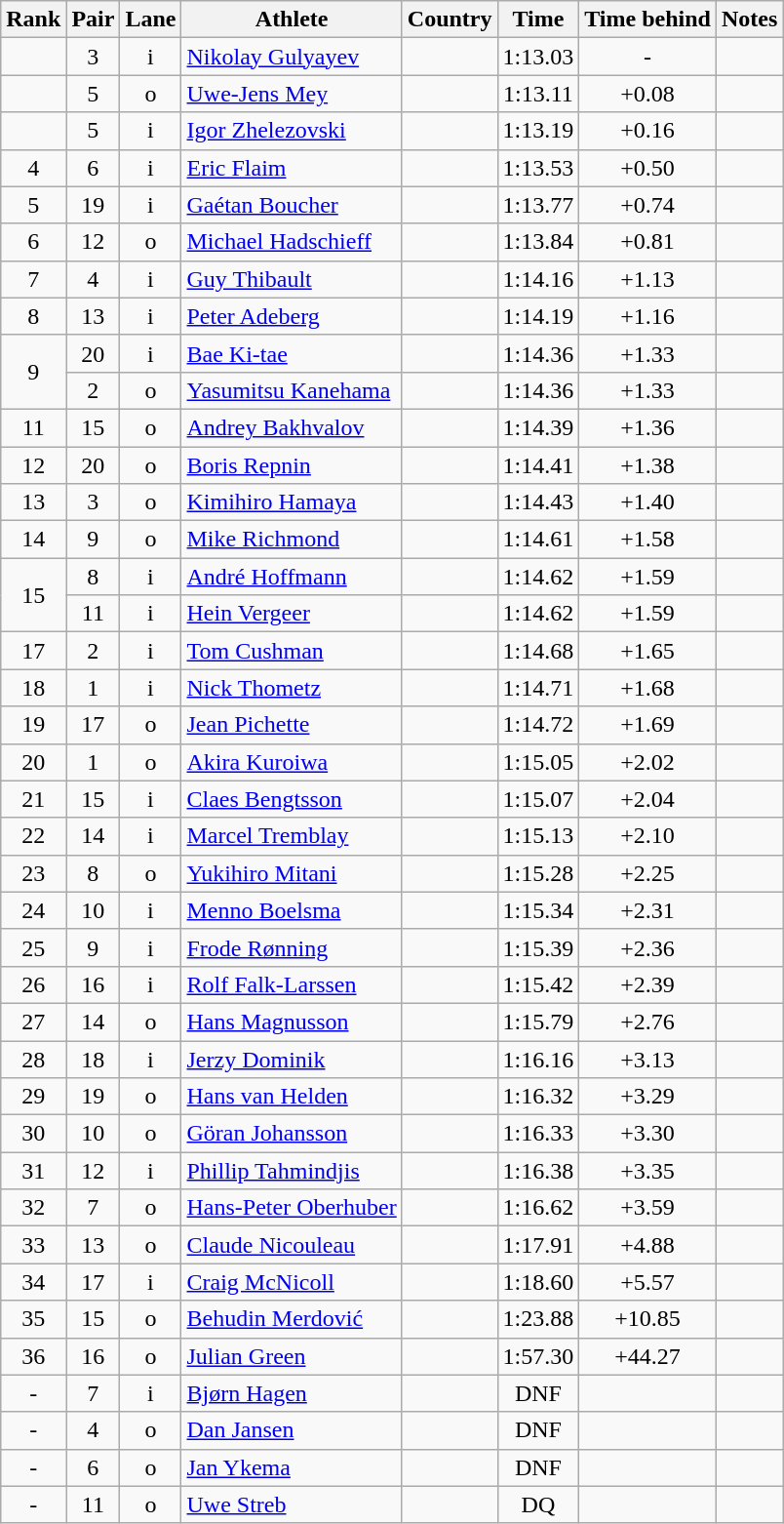<table class="wikitable sortable" style="text-align:center">
<tr>
<th>Rank</th>
<th>Pair</th>
<th>Lane</th>
<th>Athlete</th>
<th>Country</th>
<th>Time</th>
<th>Time behind</th>
<th>Notes</th>
</tr>
<tr>
<td></td>
<td>3</td>
<td>i</td>
<td align=left><a href='#'>Nikolay Gulyayev</a></td>
<td align=left></td>
<td>1:13.03</td>
<td>-</td>
<td></td>
</tr>
<tr>
<td></td>
<td>5</td>
<td>o</td>
<td align=left><a href='#'>Uwe-Jens Mey</a></td>
<td align=left></td>
<td>1:13.11</td>
<td>+0.08</td>
<td></td>
</tr>
<tr>
<td></td>
<td>5</td>
<td>i</td>
<td align=left><a href='#'>Igor Zhelezovski</a></td>
<td align=left></td>
<td>1:13.19</td>
<td>+0.16</td>
<td></td>
</tr>
<tr>
<td>4</td>
<td>6</td>
<td>i</td>
<td align=left><a href='#'>Eric Flaim</a></td>
<td align=left></td>
<td>1:13.53</td>
<td>+0.50</td>
<td></td>
</tr>
<tr>
<td>5</td>
<td>19</td>
<td>i</td>
<td align=left><a href='#'>Gaétan Boucher</a></td>
<td align=left></td>
<td>1:13.77</td>
<td>+0.74</td>
<td></td>
</tr>
<tr>
<td>6</td>
<td>12</td>
<td>o</td>
<td align=left><a href='#'>Michael Hadschieff</a></td>
<td align=left></td>
<td>1:13.84</td>
<td>+0.81</td>
<td></td>
</tr>
<tr>
<td>7</td>
<td>4</td>
<td>i</td>
<td align=left><a href='#'>Guy Thibault</a></td>
<td align=left></td>
<td>1:14.16</td>
<td>+1.13</td>
<td></td>
</tr>
<tr>
<td>8</td>
<td>13</td>
<td>i</td>
<td align=left><a href='#'>Peter Adeberg</a></td>
<td align=left></td>
<td>1:14.19</td>
<td>+1.16</td>
<td></td>
</tr>
<tr>
<td rowspan=2>9</td>
<td>20</td>
<td>i</td>
<td align=left><a href='#'>Bae Ki-tae</a></td>
<td align=left></td>
<td>1:14.36</td>
<td>+1.33</td>
<td></td>
</tr>
<tr>
<td>2</td>
<td>o</td>
<td align=left><a href='#'>Yasumitsu Kanehama</a></td>
<td align=left></td>
<td>1:14.36</td>
<td>+1.33</td>
<td></td>
</tr>
<tr>
<td>11</td>
<td>15</td>
<td>o</td>
<td align=left><a href='#'>Andrey Bakhvalov</a></td>
<td align=left></td>
<td>1:14.39</td>
<td>+1.36</td>
<td></td>
</tr>
<tr>
<td>12</td>
<td>20</td>
<td>o</td>
<td align=left><a href='#'>Boris Repnin</a></td>
<td align=left></td>
<td>1:14.41</td>
<td>+1.38</td>
<td></td>
</tr>
<tr>
<td>13</td>
<td>3</td>
<td>o</td>
<td align=left><a href='#'>Kimihiro Hamaya</a></td>
<td align=left></td>
<td>1:14.43</td>
<td>+1.40</td>
<td></td>
</tr>
<tr>
<td>14</td>
<td>9</td>
<td>o</td>
<td align=left><a href='#'>Mike Richmond</a></td>
<td align=left></td>
<td>1:14.61</td>
<td>+1.58</td>
<td></td>
</tr>
<tr>
<td rowspan=2>15</td>
<td>8</td>
<td>i</td>
<td align=left><a href='#'>André Hoffmann</a></td>
<td align=left></td>
<td>1:14.62</td>
<td>+1.59</td>
<td></td>
</tr>
<tr>
<td>11</td>
<td>i</td>
<td align=left><a href='#'>Hein Vergeer</a></td>
<td align=left></td>
<td>1:14.62</td>
<td>+1.59</td>
<td></td>
</tr>
<tr>
<td>17</td>
<td>2</td>
<td>i</td>
<td align=left><a href='#'>Tom Cushman</a></td>
<td align=left></td>
<td>1:14.68</td>
<td>+1.65</td>
<td></td>
</tr>
<tr>
<td>18</td>
<td>1</td>
<td>i</td>
<td align=left><a href='#'>Nick Thometz</a></td>
<td align=left></td>
<td>1:14.71</td>
<td>+1.68</td>
<td></td>
</tr>
<tr>
<td>19</td>
<td>17</td>
<td>o</td>
<td align=left><a href='#'>Jean Pichette</a></td>
<td align=left></td>
<td>1:14.72</td>
<td>+1.69</td>
<td></td>
</tr>
<tr>
<td>20</td>
<td>1</td>
<td>o</td>
<td align=left><a href='#'>Akira Kuroiwa</a></td>
<td align=left></td>
<td>1:15.05</td>
<td>+2.02</td>
<td></td>
</tr>
<tr>
<td>21</td>
<td>15</td>
<td>i</td>
<td align=left><a href='#'>Claes Bengtsson</a></td>
<td align=left></td>
<td>1:15.07</td>
<td>+2.04</td>
<td></td>
</tr>
<tr>
<td>22</td>
<td>14</td>
<td>i</td>
<td align=left><a href='#'>Marcel Tremblay</a></td>
<td align=left></td>
<td>1:15.13</td>
<td>+2.10</td>
<td></td>
</tr>
<tr>
<td>23</td>
<td>8</td>
<td>o</td>
<td align=left><a href='#'>Yukihiro Mitani</a></td>
<td align=left></td>
<td>1:15.28</td>
<td>+2.25</td>
<td></td>
</tr>
<tr>
<td>24</td>
<td>10</td>
<td>i</td>
<td align=left><a href='#'>Menno Boelsma</a></td>
<td align=left></td>
<td>1:15.34</td>
<td>+2.31</td>
<td></td>
</tr>
<tr>
<td>25</td>
<td>9</td>
<td>i</td>
<td align=left><a href='#'>Frode Rønning</a></td>
<td align=left></td>
<td>1:15.39</td>
<td>+2.36</td>
<td></td>
</tr>
<tr>
<td>26</td>
<td>16</td>
<td>i</td>
<td align=left><a href='#'>Rolf Falk-Larssen</a></td>
<td align=left></td>
<td>1:15.42</td>
<td>+2.39</td>
<td></td>
</tr>
<tr>
<td>27</td>
<td>14</td>
<td>o</td>
<td align=left><a href='#'>Hans Magnusson</a></td>
<td align=left></td>
<td>1:15.79</td>
<td>+2.76</td>
<td></td>
</tr>
<tr>
<td>28</td>
<td>18</td>
<td>i</td>
<td align=left><a href='#'>Jerzy Dominik</a></td>
<td align=left></td>
<td>1:16.16</td>
<td>+3.13</td>
<td></td>
</tr>
<tr>
<td>29</td>
<td>19</td>
<td>o</td>
<td align=left><a href='#'>Hans van Helden</a></td>
<td align=left></td>
<td>1:16.32</td>
<td>+3.29</td>
<td></td>
</tr>
<tr>
<td>30</td>
<td>10</td>
<td>o</td>
<td align=left><a href='#'>Göran Johansson</a></td>
<td align=left></td>
<td>1:16.33</td>
<td>+3.30</td>
<td></td>
</tr>
<tr>
<td>31</td>
<td>12</td>
<td>i</td>
<td align=left><a href='#'>Phillip Tahmindjis</a></td>
<td align=left></td>
<td>1:16.38</td>
<td>+3.35</td>
<td></td>
</tr>
<tr>
<td>32</td>
<td>7</td>
<td>o</td>
<td align=left><a href='#'>Hans-Peter Oberhuber</a></td>
<td align=left></td>
<td>1:16.62</td>
<td>+3.59</td>
<td></td>
</tr>
<tr>
<td>33</td>
<td>13</td>
<td>o</td>
<td align=left><a href='#'>Claude Nicouleau</a></td>
<td align=left></td>
<td>1:17.91</td>
<td>+4.88</td>
<td></td>
</tr>
<tr>
<td>34</td>
<td>17</td>
<td>i</td>
<td align=left><a href='#'>Craig McNicoll</a></td>
<td align=left></td>
<td>1:18.60</td>
<td>+5.57</td>
<td></td>
</tr>
<tr>
<td>35</td>
<td>15</td>
<td>o</td>
<td align=left><a href='#'>Behudin Merdović</a></td>
<td align=left></td>
<td>1:23.88</td>
<td>+10.85</td>
<td></td>
</tr>
<tr>
<td>36</td>
<td>16</td>
<td>o</td>
<td align=left><a href='#'>Julian Green</a></td>
<td align=left></td>
<td>1:57.30</td>
<td>+44.27</td>
<td></td>
</tr>
<tr>
<td>-</td>
<td>7</td>
<td>i</td>
<td align=left><a href='#'>Bjørn Hagen</a></td>
<td align=left></td>
<td>DNF</td>
<td></td>
<td></td>
</tr>
<tr>
<td>-</td>
<td>4</td>
<td>o</td>
<td align=left><a href='#'>Dan Jansen</a></td>
<td align=left></td>
<td>DNF</td>
<td></td>
<td></td>
</tr>
<tr>
<td>-</td>
<td>6</td>
<td>o</td>
<td align=left><a href='#'>Jan Ykema</a></td>
<td align=left></td>
<td>DNF</td>
<td></td>
<td></td>
</tr>
<tr>
<td>-</td>
<td>11</td>
<td>o</td>
<td align=left><a href='#'>Uwe Streb</a></td>
<td align=left></td>
<td>DQ</td>
<td></td>
<td></td>
</tr>
</table>
